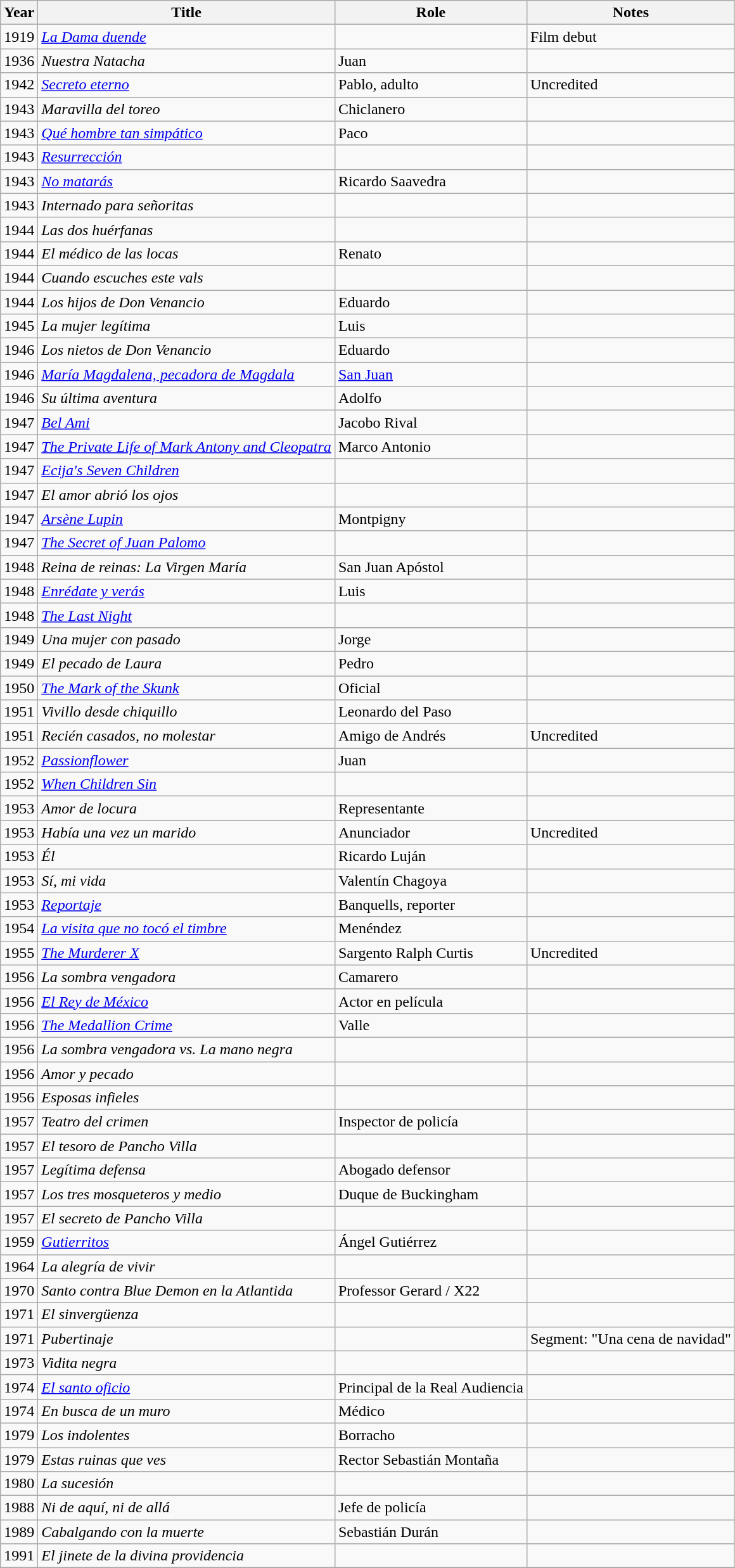<table class="wikitable sortable">
<tr>
<th>Year</th>
<th>Title</th>
<th>Role</th>
<th>Notes</th>
</tr>
<tr>
<td>1919</td>
<td><em><a href='#'>La Dama duende</a></em></td>
<td></td>
<td>Film debut</td>
</tr>
<tr>
<td>1936</td>
<td><em>Nuestra Natacha</em></td>
<td>Juan</td>
<td></td>
</tr>
<tr>
<td>1942</td>
<td><em><a href='#'>Secreto eterno</a></em></td>
<td>Pablo, adulto</td>
<td>Uncredited</td>
</tr>
<tr>
<td>1943</td>
<td><em>Maravilla del toreo</em></td>
<td>Chiclanero</td>
<td></td>
</tr>
<tr>
<td>1943</td>
<td><em><a href='#'>Qué hombre tan simpático</a></em></td>
<td>Paco</td>
<td></td>
</tr>
<tr>
<td>1943</td>
<td><em><a href='#'>Resurrección</a></em></td>
<td></td>
<td></td>
</tr>
<tr>
<td>1943</td>
<td><em><a href='#'>No matarás</a></em></td>
<td>Ricardo Saavedra</td>
<td></td>
</tr>
<tr>
<td>1943</td>
<td><em>Internado para señoritas</em></td>
<td></td>
<td></td>
</tr>
<tr>
<td>1944</td>
<td><em>Las dos huérfanas</em></td>
<td></td>
<td></td>
</tr>
<tr>
<td>1944</td>
<td><em>El médico de las locas</em></td>
<td>Renato</td>
<td></td>
</tr>
<tr>
<td>1944</td>
<td><em>Cuando escuches este vals</em></td>
<td></td>
<td></td>
</tr>
<tr>
<td>1944</td>
<td><em>Los hijos de Don Venancio</em></td>
<td>Eduardo</td>
<td></td>
</tr>
<tr>
<td>1945</td>
<td><em>La mujer legítima</em></td>
<td>Luis</td>
<td></td>
</tr>
<tr>
<td>1946</td>
<td><em>Los nietos de Don Venancio</em></td>
<td>Eduardo</td>
<td></td>
</tr>
<tr>
<td>1946</td>
<td><em><a href='#'>María Magdalena, pecadora de Magdala</a></em></td>
<td><a href='#'>San Juan</a></td>
<td></td>
</tr>
<tr>
<td>1946</td>
<td><em>Su última aventura</em></td>
<td>Adolfo</td>
<td></td>
</tr>
<tr>
<td>1947</td>
<td><em><a href='#'>Bel Ami</a></em></td>
<td>Jacobo Rival</td>
<td></td>
</tr>
<tr>
<td>1947</td>
<td><em><a href='#'>The Private Life of Mark Antony and Cleopatra</a></em></td>
<td>Marco Antonio</td>
<td></td>
</tr>
<tr>
<td>1947</td>
<td><em><a href='#'>Ecija's Seven Children</a></em></td>
<td></td>
<td></td>
</tr>
<tr>
<td>1947</td>
<td><em>El amor abrió los ojos</em></td>
<td></td>
<td></td>
</tr>
<tr>
<td>1947</td>
<td><em><a href='#'>Arsène Lupin</a></em></td>
<td>Montpigny</td>
<td></td>
</tr>
<tr>
<td>1947</td>
<td><em><a href='#'>The Secret of Juan Palomo</a></em></td>
<td></td>
<td></td>
</tr>
<tr>
<td>1948</td>
<td><em>Reina de reinas: La Virgen María</em></td>
<td>San Juan Apóstol</td>
<td></td>
</tr>
<tr>
<td>1948</td>
<td><em><a href='#'>Enrédate y verás</a></em></td>
<td>Luis</td>
<td></td>
</tr>
<tr>
<td>1948</td>
<td><em><a href='#'>The Last Night</a></em></td>
<td></td>
<td></td>
</tr>
<tr>
<td>1949</td>
<td><em>Una mujer con pasado</em></td>
<td>Jorge</td>
<td></td>
</tr>
<tr>
<td>1949</td>
<td><em>El pecado de Laura</em></td>
<td>Pedro</td>
<td></td>
</tr>
<tr>
<td>1950</td>
<td><em><a href='#'>The Mark of the Skunk</a></em></td>
<td>Oficial</td>
<td></td>
</tr>
<tr>
<td>1951</td>
<td><em>Vivillo desde chiquillo</em></td>
<td>Leonardo del Paso</td>
<td></td>
</tr>
<tr>
<td>1951</td>
<td><em>Recién casados, no molestar</em></td>
<td>Amigo de Andrés</td>
<td>Uncredited</td>
</tr>
<tr>
<td>1952</td>
<td><em><a href='#'>Passionflower</a></em></td>
<td>Juan</td>
<td></td>
</tr>
<tr>
<td>1952</td>
<td><em><a href='#'>When Children Sin</a></em></td>
<td></td>
<td></td>
</tr>
<tr>
<td>1953</td>
<td><em>Amor de locura</em></td>
<td>Representante</td>
<td></td>
</tr>
<tr>
<td>1953</td>
<td><em>Había una vez un marido</em></td>
<td>Anunciador</td>
<td>Uncredited</td>
</tr>
<tr>
<td>1953</td>
<td><em>Él</em></td>
<td>Ricardo Luján</td>
<td></td>
</tr>
<tr>
<td>1953</td>
<td><em>Sí, mi vida</em></td>
<td>Valentín Chagoya</td>
<td></td>
</tr>
<tr>
<td>1953</td>
<td><em><a href='#'>Reportaje</a></em></td>
<td>Banquells, reporter</td>
<td></td>
</tr>
<tr>
<td>1954</td>
<td><em><a href='#'>La visita que no tocó el timbre</a></em></td>
<td>Menéndez</td>
<td></td>
</tr>
<tr>
<td>1955</td>
<td><em><a href='#'>The Murderer X</a></em></td>
<td>Sargento Ralph Curtis</td>
<td>Uncredited</td>
</tr>
<tr>
<td>1956</td>
<td><em>La sombra vengadora</em></td>
<td>Camarero</td>
<td></td>
</tr>
<tr>
<td>1956</td>
<td><em><a href='#'>El Rey de México</a></em></td>
<td>Actor en película</td>
<td></td>
</tr>
<tr>
<td>1956</td>
<td><em><a href='#'>The Medallion Crime</a></em></td>
<td>Valle</td>
<td></td>
</tr>
<tr>
<td>1956</td>
<td><em>La sombra vengadora vs. La mano negra</em></td>
<td></td>
<td></td>
</tr>
<tr>
<td>1956</td>
<td><em>Amor y pecado</em></td>
<td></td>
<td></td>
</tr>
<tr>
<td>1956</td>
<td><em>Esposas infieles</em></td>
<td></td>
<td></td>
</tr>
<tr>
<td>1957</td>
<td><em>Teatro del crimen</em></td>
<td>Inspector de policía</td>
<td></td>
</tr>
<tr>
<td>1957</td>
<td><em>El tesoro de Pancho Villa</em></td>
<td></td>
<td></td>
</tr>
<tr>
<td>1957</td>
<td><em>Legítima defensa</em></td>
<td>Abogado defensor</td>
<td></td>
</tr>
<tr>
<td>1957</td>
<td><em>Los tres mosqueteros y medio</em></td>
<td>Duque de Buckingham</td>
<td></td>
</tr>
<tr>
<td>1957</td>
<td><em>El secreto de Pancho Villa</em></td>
<td></td>
<td></td>
</tr>
<tr>
<td>1959</td>
<td><em><a href='#'>Gutierritos</a></em></td>
<td>Ángel Gutiérrez</td>
<td></td>
</tr>
<tr>
<td>1964</td>
<td><em>La alegría de vivir</em></td>
<td></td>
<td></td>
</tr>
<tr>
<td>1970</td>
<td><em>Santo contra Blue Demon en la Atlantida</em></td>
<td>Professor Gerard / X22</td>
<td></td>
</tr>
<tr>
<td>1971</td>
<td><em>El sinvergüenza</em></td>
<td></td>
<td></td>
</tr>
<tr>
<td>1971</td>
<td><em>Pubertinaje</em></td>
<td></td>
<td>Segment: "Una cena de navidad"</td>
</tr>
<tr>
<td>1973</td>
<td><em>Vidita negra</em></td>
<td></td>
<td></td>
</tr>
<tr>
<td>1974</td>
<td><em><a href='#'>El santo oficio</a></em></td>
<td>Principal de la Real Audiencia</td>
<td></td>
</tr>
<tr>
<td>1974</td>
<td><em>En busca de un muro</em></td>
<td>Médico</td>
<td></td>
</tr>
<tr>
<td>1979</td>
<td><em>Los indolentes</em></td>
<td>Borracho</td>
<td></td>
</tr>
<tr>
<td>1979</td>
<td><em>Estas ruinas que ves </em></td>
<td>Rector Sebastián Montaña</td>
<td></td>
</tr>
<tr>
<td>1980</td>
<td><em>La sucesión</em></td>
<td></td>
<td></td>
</tr>
<tr>
<td>1988</td>
<td><em>Ni de aquí, ni de allá</em></td>
<td>Jefe de policía</td>
<td></td>
</tr>
<tr>
<td>1989</td>
<td><em>Cabalgando con la muerte</em></td>
<td>Sebastián Durán</td>
<td></td>
</tr>
<tr>
<td>1991</td>
<td><em>El jinete de la divina providencia</em></td>
<td></td>
<td></td>
</tr>
<tr>
</tr>
</table>
